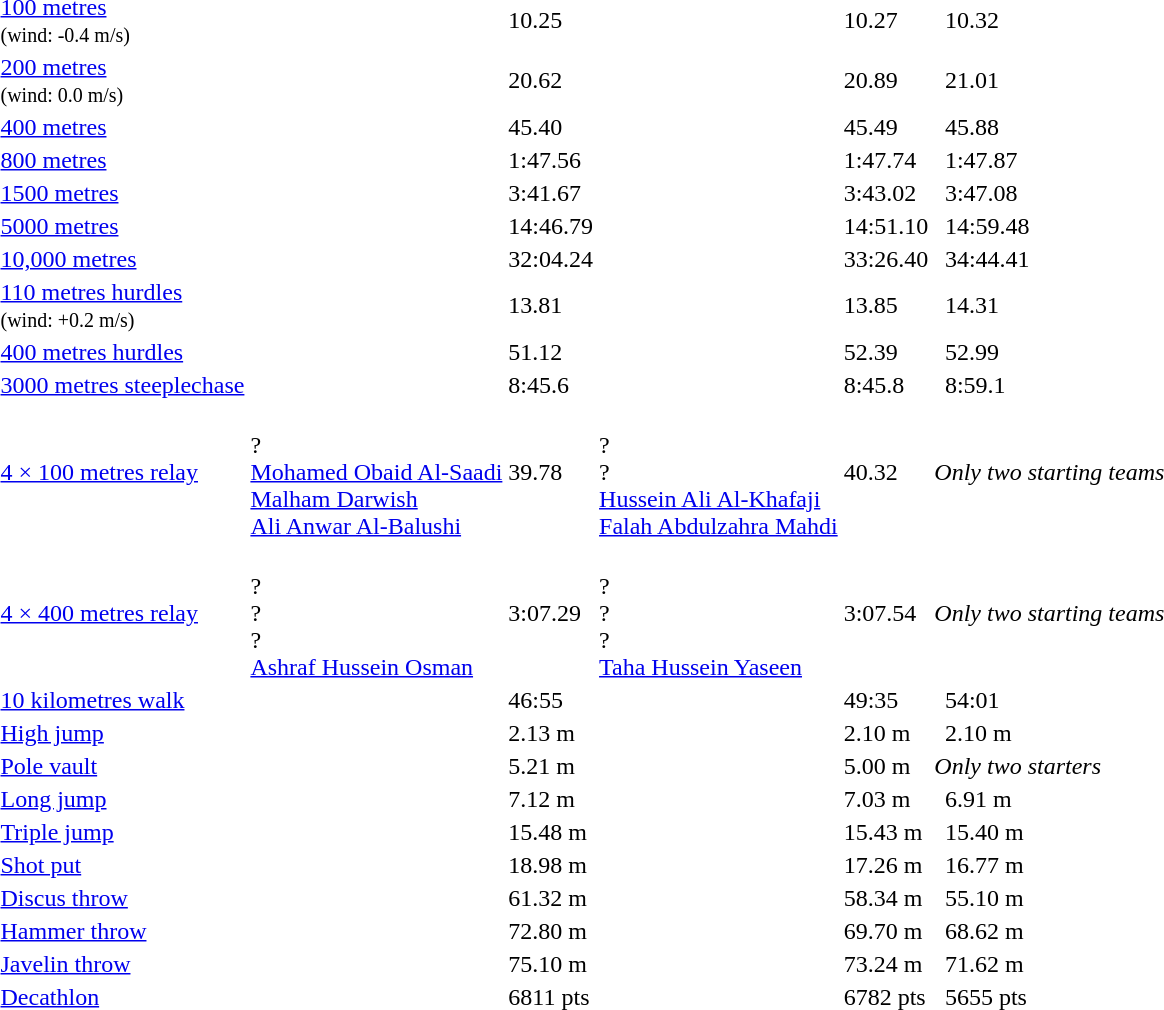<table>
<tr>
<td align=left><a href='#'>100 metres</a><br><small>(wind: -0.4 m/s)</small></td>
<td></td>
<td>10.25</td>
<td></td>
<td>10.27</td>
<td></td>
<td>10.32</td>
</tr>
<tr>
<td align=left><a href='#'>200 metres</a><br><small>(wind: 0.0 m/s)</small></td>
<td></td>
<td>20.62</td>
<td></td>
<td>20.89</td>
<td></td>
<td>21.01</td>
</tr>
<tr>
<td align=left><a href='#'>400 metres</a></td>
<td></td>
<td>45.40</td>
<td></td>
<td>45.49</td>
<td></td>
<td>45.88</td>
</tr>
<tr>
<td align=left><a href='#'>800 metres</a></td>
<td></td>
<td>1:47.56</td>
<td></td>
<td>1:47.74</td>
<td></td>
<td>1:47.87</td>
</tr>
<tr>
<td align=left><a href='#'>1500 metres</a></td>
<td></td>
<td>3:41.67</td>
<td></td>
<td>3:43.02</td>
<td></td>
<td>3:47.08</td>
</tr>
<tr>
<td align=left><a href='#'>5000 metres</a></td>
<td></td>
<td>14:46.79</td>
<td></td>
<td>14:51.10</td>
<td></td>
<td>14:59.48</td>
</tr>
<tr>
<td align=left><a href='#'>10,000 metres</a></td>
<td></td>
<td>32:04.24</td>
<td></td>
<td>33:26.40</td>
<td></td>
<td>34:44.41</td>
</tr>
<tr>
<td align=left><a href='#'>110 metres hurdles</a><br><small>(wind: +0.2 m/s)</small></td>
<td></td>
<td>13.81</td>
<td></td>
<td>13.85</td>
<td></td>
<td>14.31</td>
</tr>
<tr>
<td align=left><a href='#'>400 metres hurdles</a></td>
<td></td>
<td>51.12</td>
<td></td>
<td>52.39</td>
<td></td>
<td>52.99</td>
</tr>
<tr>
<td align=left><a href='#'>3000 metres steeplechase</a></td>
<td></td>
<td>8:45.6</td>
<td></td>
<td>8:45.8</td>
<td></td>
<td>8:59.1</td>
</tr>
<tr>
<td align=left><a href='#'>4 × 100 metres relay</a></td>
<td><br>?<br><a href='#'>Mohamed Obaid Al-Saadi</a><br><a href='#'>Malham Darwish</a><br><a href='#'>Ali Anwar Al-Balushi</a></td>
<td>39.78</td>
<td><br>?<br>?<br><a href='#'>Hussein Ali Al-Khafaji</a><br><a href='#'>Falah Abdulzahra Mahdi</a></td>
<td>40.32</td>
<td colspan=2><em>Only two starting teams</em></td>
</tr>
<tr>
<td align=left><a href='#'>4 × 400 metres relay</a></td>
<td><br>?<br>?<br>?<br><a href='#'>Ashraf Hussein Osman</a></td>
<td>3:07.29</td>
<td><br>?<br>?<br>?<br><a href='#'>Taha Hussein Yaseen</a></td>
<td>3:07.54</td>
<td colspan=2><em>Only two starting teams</em></td>
</tr>
<tr>
<td align=left><a href='#'>10 kilometres walk</a></td>
<td></td>
<td>46:55</td>
<td></td>
<td>49:35</td>
<td></td>
<td>54:01</td>
</tr>
<tr>
<td align=left><a href='#'>High jump</a></td>
<td></td>
<td>2.13 m</td>
<td></td>
<td>2.10 m</td>
<td></td>
<td>2.10 m</td>
</tr>
<tr>
<td align=left><a href='#'>Pole vault</a></td>
<td></td>
<td>5.21 m </td>
<td></td>
<td>5.00 m</td>
<td colspan=2><em>Only two starters</em></td>
</tr>
<tr>
<td align=left><a href='#'>Long jump</a></td>
<td></td>
<td>7.12 m</td>
<td></td>
<td>7.03 m</td>
<td></td>
<td>6.91 m</td>
</tr>
<tr>
<td align=left><a href='#'>Triple jump</a></td>
<td></td>
<td>15.48 m</td>
<td></td>
<td>15.43 m</td>
<td></td>
<td>15.40 m</td>
</tr>
<tr>
<td align=left><a href='#'>Shot put</a></td>
<td></td>
<td>18.98 m </td>
<td></td>
<td>17.26 m</td>
<td></td>
<td>16.77 m</td>
</tr>
<tr>
<td align=left><a href='#'>Discus throw</a></td>
<td></td>
<td>61.32 m</td>
<td></td>
<td>58.34 m</td>
<td></td>
<td>55.10 m</td>
</tr>
<tr>
<td align=left><a href='#'>Hammer throw</a></td>
<td></td>
<td>72.80 m</td>
<td></td>
<td>69.70 m</td>
<td></td>
<td>68.62 m</td>
</tr>
<tr>
<td align=left><a href='#'>Javelin throw</a></td>
<td></td>
<td>75.10 m</td>
<td></td>
<td>73.24 m</td>
<td></td>
<td>71.62 m</td>
</tr>
<tr>
<td align=left><a href='#'>Decathlon</a></td>
<td></td>
<td>6811 pts</td>
<td></td>
<td>6782 pts</td>
<td></td>
<td>5655 pts</td>
</tr>
</table>
